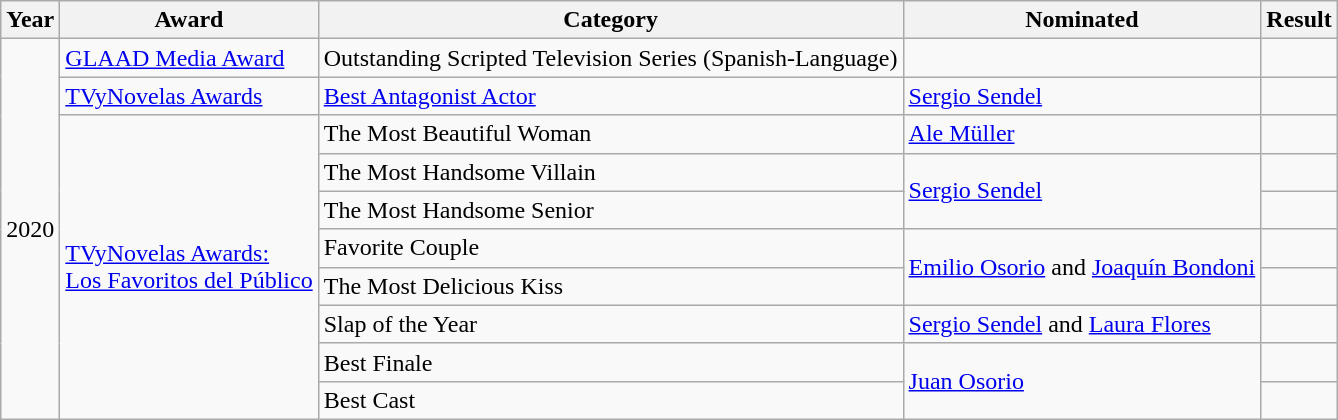<table class="wikitable plainrowheaders">
<tr>
<th scope="col">Year</th>
<th scope="col">Award</th>
<th scope="col">Category</th>
<th scope="col">Nominated</th>
<th scope="col">Result</th>
</tr>
<tr>
<td rowspan="11">2020</td>
<td><a href='#'>GLAAD Media Award</a></td>
<td>Outstanding Scripted Television Series (Spanish-Language)</td>
<td></td>
<td></td>
</tr>
<tr>
<td rowspan="1"><a href='#'>TVyNovelas Awards</a></td>
<td><a href='#'>Best Antagonist Actor</a></td>
<td><a href='#'>Sergio Sendel</a></td>
<td></td>
</tr>
<tr>
<td rowspan="8"><a href='#'>TVyNovelas Awards:<br>Los Favoritos del Público</a></td>
<td>The Most Beautiful Woman</td>
<td><a href='#'>Ale Müller</a></td>
<td></td>
</tr>
<tr>
<td>The Most Handsome Villain</td>
<td rowspan="2"><a href='#'>Sergio Sendel</a></td>
<td></td>
</tr>
<tr>
<td>The Most Handsome Senior</td>
<td></td>
</tr>
<tr>
<td>Favorite Couple</td>
<td rowspan="2"><a href='#'>Emilio Osorio</a> and <a href='#'>Joaquín Bondoni</a></td>
<td></td>
</tr>
<tr>
<td>The Most Delicious Kiss</td>
<td></td>
</tr>
<tr>
<td>Slap of the Year</td>
<td><a href='#'>Sergio Sendel</a> and <a href='#'>Laura Flores</a></td>
<td></td>
</tr>
<tr>
<td>Best Finale</td>
<td rowspan="2"><a href='#'>Juan Osorio</a></td>
<td></td>
</tr>
<tr>
<td>Best Cast</td>
<td></td>
</tr>
</table>
